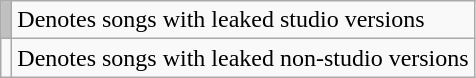<table class="wikitable">
<tr>
<td style="background:silver;"></td>
<td>Denotes songs with leaked studio versions</td>
</tr>
<tr>
<td></td>
<td>Denotes songs with leaked non-studio versions</td>
</tr>
</table>
